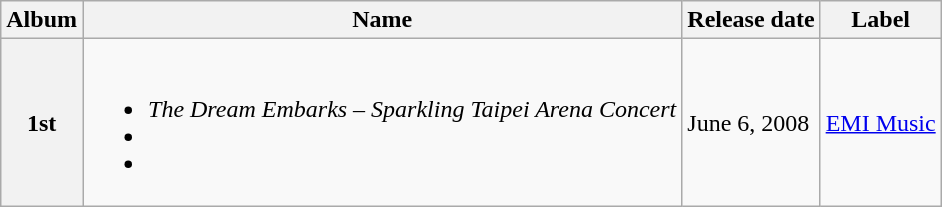<table class="wikitable">
<tr>
<th>Album</th>
<th>Name</th>
<th>Release date</th>
<th>Label</th>
</tr>
<tr>
<th>1st</th>
<td><br><ul><li><em>The Dream Embarks – Sparkling Taipei Arena Concert</em></li><li></li><li></li></ul></td>
<td>June 6, 2008</td>
<td><a href='#'>EMI Music</a></td>
</tr>
</table>
